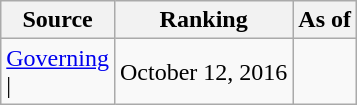<table class="wikitable" style="text-align:center">
<tr>
<th>Source</th>
<th>Ranking</th>
<th>As of</th>
</tr>
<tr>
<td align=left><a href='#'>Governing</a><br>| </td>
<td>October 12, 2016</td>
</tr>
</table>
